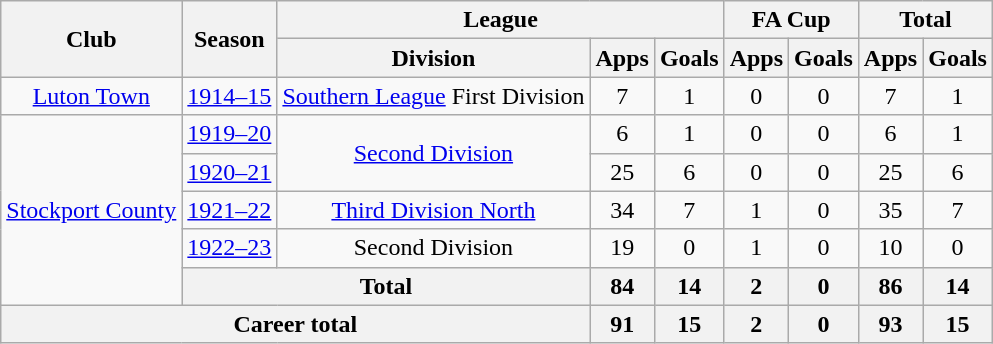<table class="wikitable" style="text-align:center">
<tr>
<th rowspan="2">Club</th>
<th rowspan="2">Season</th>
<th colspan="3">League</th>
<th colspan="2">FA Cup</th>
<th colspan="2">Total</th>
</tr>
<tr>
<th>Division</th>
<th>Apps</th>
<th>Goals</th>
<th>Apps</th>
<th>Goals</th>
<th>Apps</th>
<th>Goals</th>
</tr>
<tr>
<td><a href='#'>Luton Town</a></td>
<td><a href='#'>1914–15</a></td>
<td><a href='#'>Southern League</a> First Division</td>
<td>7</td>
<td>1</td>
<td>0</td>
<td>0</td>
<td>7</td>
<td>1</td>
</tr>
<tr>
<td rowspan="5"><a href='#'>Stockport County</a></td>
<td><a href='#'>1919–20</a></td>
<td rowspan="2"><a href='#'>Second Division</a></td>
<td>6</td>
<td>1</td>
<td>0</td>
<td>0</td>
<td>6</td>
<td>1</td>
</tr>
<tr>
<td><a href='#'>1920–21</a></td>
<td>25</td>
<td>6</td>
<td>0</td>
<td>0</td>
<td>25</td>
<td>6</td>
</tr>
<tr>
<td><a href='#'>1921–22</a></td>
<td><a href='#'>Third Division North</a></td>
<td>34</td>
<td>7</td>
<td>1</td>
<td>0</td>
<td>35</td>
<td>7</td>
</tr>
<tr>
<td><a href='#'>1922–23</a></td>
<td>Second Division</td>
<td>19</td>
<td>0</td>
<td>1</td>
<td>0</td>
<td>10</td>
<td>0</td>
</tr>
<tr>
<th colspan="2">Total</th>
<th>84</th>
<th>14</th>
<th>2</th>
<th>0</th>
<th>86</th>
<th>14</th>
</tr>
<tr>
<th colspan="3">Career total</th>
<th>91</th>
<th>15</th>
<th>2</th>
<th>0</th>
<th>93</th>
<th>15</th>
</tr>
</table>
